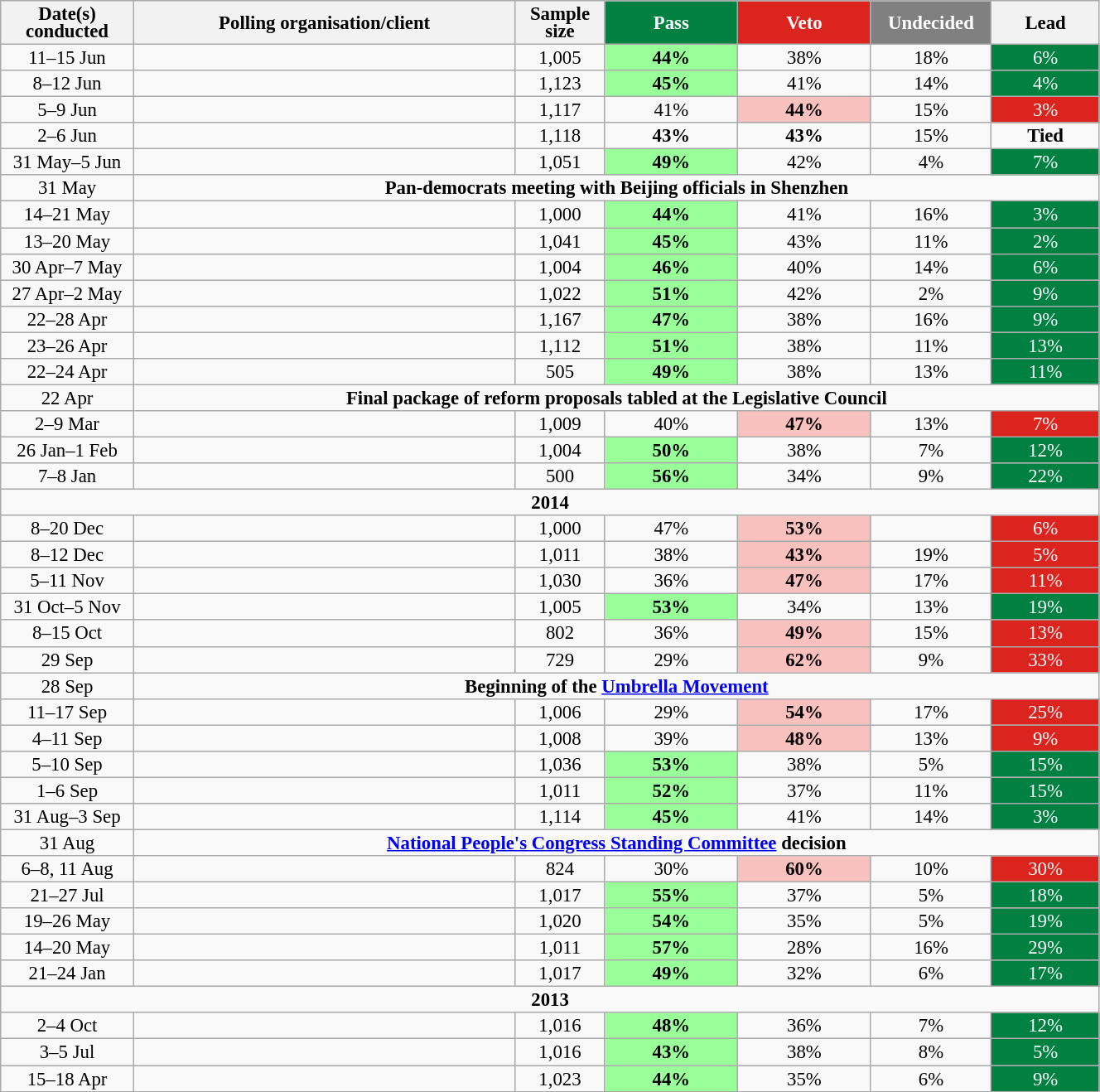<table class="wikitable sortable" style="text-align: center; line-height: 14px; font-size: 95%;">
<tr>
<th style="width: 100px;" !>Date(s)<br>conducted</th>
<th style="width: 300px;">Polling organisation/client</th>
<th class="unsortable" style="width: 65px;">Sample size</th>
<th class="unsortable" style="background: rgb(0, 129, 66); width: 100px; color: white;">Pass</th>
<th class="unsortable" style="background: rgb(220, 36, 31); width: 100px; color: white;">Veto</th>
<th class="unsortable" style="background: gray; width: 90px; color: white;">Undecided</th>
<th class="unsortable" style="width: 80px;">Lead</th>
</tr>
<tr>
<td data-sort-value="2015-6-15">11–15 Jun</td>
<td></td>
<td>1,005</td>
<td style="background: rgb(153, 255, 153);"><strong>44%</strong></td>
<td>38%</td>
<td>18%</td>
<td style="background: rgb(0, 129, 66); color: white;">6%</td>
</tr>
<tr>
<td data-sort-value="2015-6-12">8–12 Jun</td>
<td></td>
<td>1,123</td>
<td style="background: rgb(153, 255, 153);"><strong>45%</strong></td>
<td>41%</td>
<td>14%</td>
<td style="background: rgb(0, 129, 66); color: white;">4%</td>
</tr>
<tr>
<td data-sort-value="2015-6-9">5–9 Jun</td>
<td></td>
<td>1,117</td>
<td>41%</td>
<td style="background: rgb(248, 193, 190);"><strong>44%</strong></td>
<td>15%</td>
<td style="background: rgb(220, 36, 31); color: white;">3%</td>
</tr>
<tr>
<td data-sort-value="2015-6-6">2–6 Jun</td>
<td></td>
<td>1,118</td>
<td><strong>43%</strong></td>
<td><strong>43%</strong></td>
<td>15%</td>
<td><strong>Tied</strong></td>
</tr>
<tr>
<td data-sort-value="2015-6-5">31 May–5 Jun</td>
<td></td>
<td>1,051</td>
<td style="background: rgb(153, 255, 153);"><strong>49%</strong></td>
<td>42%</td>
<td>4%</td>
<td style="background: rgb(0, 129, 66); color: white;">7%</td>
</tr>
<tr>
<td data-sort-value="2015-05-31">31 May</td>
<td colspan="7"><strong>Pan-democrats meeting with Beijing officials in Shenzhen</strong></td>
</tr>
<tr>
<td data-sort-value="2015-5-21">14–21 May</td>
<td></td>
<td>1,000</td>
<td style="background: rgb(153, 255, 153);"><strong>44%</strong></td>
<td>41%</td>
<td>16%</td>
<td style="background: rgb(0, 129, 66); color: white;">3%</td>
</tr>
<tr>
<td data-sort-value="2015-5-20">13–20 May</td>
<td></td>
<td>1,041</td>
<td style="background: rgb(153, 255, 153);"><strong>45%</strong></td>
<td>43%</td>
<td>11%</td>
<td style="background: rgb(0, 129, 66); color: white;">2%</td>
</tr>
<tr>
<td data-sort-value="2015-5-7">30 Apr–7 May</td>
<td></td>
<td>1,004</td>
<td style="background: rgb(153, 255, 153);"><strong>46%</strong></td>
<td>40%</td>
<td>14%</td>
<td style="background: rgb(0, 129, 66); color: white;">6%</td>
</tr>
<tr>
<td data-sort-value="2015-5-2">27 Apr–2 May</td>
<td></td>
<td>1,022</td>
<td style="background: rgb(153, 255, 153);"><strong>51%</strong></td>
<td>42%</td>
<td>2%</td>
<td style="background: rgb(0, 129, 66); color: white;">9%</td>
</tr>
<tr>
<td data-sort-value="2015-4-28">22–28 Apr</td>
<td></td>
<td>1,167</td>
<td style="background: rgb(153, 255, 153);"><strong>47%</strong></td>
<td>38%</td>
<td>16%</td>
<td style="background: rgb(0, 129, 66); color: white;">9%</td>
</tr>
<tr>
<td data-sort-value="2015-4-26">23–26 Apr</td>
<td></td>
<td>1,112</td>
<td style="background: rgb(153, 255, 153);"><strong>51%</strong></td>
<td>38%</td>
<td>11%</td>
<td style="background: rgb(0, 129, 66); color: white;">13%</td>
</tr>
<tr>
<td data-sort-value="2015-4-24">22–24 Apr</td>
<td></td>
<td>505</td>
<td style="background: rgb(153, 255, 153);"><strong>49%</strong></td>
<td>38%</td>
<td>13%</td>
<td style="background: rgb(0, 129, 66); color: white;">11%</td>
</tr>
<tr>
<td data-sort-value="2015-04-22">22 Apr</td>
<td colspan="7"><strong>Final package of reform proposals tabled at the Legislative Council</strong></td>
</tr>
<tr>
<td data-sort-value="2015-3-9">2–9 Mar</td>
<td></td>
<td>1,009</td>
<td>40%</td>
<td style="background: rgb(248, 193, 190);"><strong>47%</strong></td>
<td>13%</td>
<td style="background: rgb(220, 36, 31); color: white;">7%</td>
</tr>
<tr>
<td data-sort-value="2015-2-1">26 Jan–1 Feb</td>
<td></td>
<td>1,004</td>
<td style="background: rgb(153, 255, 153);"><strong>50%</strong></td>
<td>38%</td>
<td>7%</td>
<td style="background: rgb(0, 129, 66); color: white;">12%</td>
</tr>
<tr>
<td data-sort-value="2015-1-8">7–8 Jan</td>
<td></td>
<td>500</td>
<td style="background: rgb(153, 255, 153);"><strong>56%</strong></td>
<td>34%</td>
<td>9%</td>
<td style="background: rgb(0, 129, 66); color: white;">22%</td>
</tr>
<tr>
<td data-sort-value="2015-01-01" colspan="8"><strong>2014</strong></td>
</tr>
<tr>
<td data-sort-value="2014-12-20">8–20 Dec</td>
<td></td>
<td>1,000</td>
<td>47%</td>
<td style="background: rgb(248, 193, 190);"><strong>53%</strong></td>
<td></td>
<td style="background: rgb(220, 36, 31); color: white;">6%</td>
</tr>
<tr>
<td data-sort-value="2014-12-12">8–12 Dec</td>
<td></td>
<td>1,011</td>
<td>38%</td>
<td style="background: rgb(248, 193, 190);"><strong>43%</strong></td>
<td>19%</td>
<td style="background: rgb(220, 36, 31); color: white;">5%</td>
</tr>
<tr>
<td data-sort-value="2014-11-11">5–11 Nov</td>
<td></td>
<td>1,030</td>
<td>36%</td>
<td style="background: rgb(248, 193, 190);"><strong>47%</strong></td>
<td>17%</td>
<td style="background: rgb(220, 36, 31); color: white;">11%</td>
</tr>
<tr>
<td data-sort-value="2014-11-5">31 Oct–5 Nov</td>
<td></td>
<td>1,005</td>
<td style="background: rgb(153, 255, 153);"><strong>53%</strong></td>
<td>34%</td>
<td>13%</td>
<td style="background: rgb(0, 129, 66); color: white;">19%</td>
</tr>
<tr>
<td data-sort-value="2014-10-15">8–15 Oct</td>
<td></td>
<td>802</td>
<td>36%</td>
<td style="background: rgb(248, 193, 190);"><strong>49%</strong></td>
<td>15%</td>
<td style="background: rgb(220, 36, 31); color: white;">13%</td>
</tr>
<tr>
<td data-sort-value="2014-09-29">29 Sep</td>
<td></td>
<td>729</td>
<td>29%</td>
<td style="background: rgb(248, 193, 190);"><strong>62%</strong></td>
<td>9%</td>
<td style="background: rgb(220, 36, 31); color: white;">33%</td>
</tr>
<tr>
<td data-sort-value="2014-09-28">28 Sep</td>
<td colspan="7"><strong>Beginning of the <a href='#'>Umbrella Movement</a></strong></td>
</tr>
<tr>
<td data-sort-value="2014-09-17">11–17 Sep</td>
<td></td>
<td>1,006</td>
<td>29%</td>
<td style="background: rgb(248, 193, 190);"><strong>54%</strong></td>
<td>17%</td>
<td style="background: rgb(220, 36, 31); color: white;">25%</td>
</tr>
<tr>
<td data-sort-value="2014-09-11">4–11 Sep</td>
<td></td>
<td>1,008</td>
<td>39%</td>
<td style="background: rgb(248, 193, 190);"><strong>48%</strong></td>
<td>13%</td>
<td style="background: rgb(220, 36, 31); color: white;">9%</td>
</tr>
<tr>
<td data-sort-value="2014-9-10">5–10 Sep</td>
<td></td>
<td>1,036</td>
<td style="background: rgb(153, 255, 153);"><strong>53%</strong></td>
<td>38%</td>
<td>5%</td>
<td style="background: rgb(0, 129, 66); color: white;">15%</td>
</tr>
<tr>
<td data-sort-value="2014-9-6">1–6 Sep</td>
<td></td>
<td>1,011</td>
<td style="background: rgb(153, 255, 153);"><strong>52%</strong></td>
<td>37%</td>
<td>11%</td>
<td style="background: rgb(0, 129, 66); color: white;">15%</td>
</tr>
<tr>
<td data-sort-value="2014-9-3">31 Aug–3 Sep</td>
<td></td>
<td>1,114</td>
<td style="background: rgb(153, 255, 153);"><strong>45%</strong></td>
<td>41%</td>
<td>14%</td>
<td style="background: rgb(0, 129, 66); color: white;">3%</td>
</tr>
<tr>
<td data-sort-value="2014-08-31">31 Aug</td>
<td colspan="7"><strong><a href='#'>National People's Congress Standing Committee</a> decision</strong></td>
</tr>
<tr>
<td data-sort-value="2014-8-11">6–8, 11 Aug</td>
<td></td>
<td>824</td>
<td>30%</td>
<td style="background: rgb(248, 193, 190);"><strong>60%</strong></td>
<td>10%</td>
<td style="background: rgb(220, 36, 31); color: white;">30%</td>
</tr>
<tr>
<td data-sort-value="2014-7-27">21–27 Jul</td>
<td></td>
<td>1,017</td>
<td style="background: rgb(153, 255, 153);"><strong>55%</strong></td>
<td>37%</td>
<td>5%</td>
<td style="background: rgb(0, 129, 66); color: white;">18%</td>
</tr>
<tr>
<td data-sort-value="2014-5-26">19–26 May</td>
<td></td>
<td>1,020</td>
<td style="background: rgb(153, 255, 153);"><strong>54%</strong></td>
<td>35%</td>
<td>5%</td>
<td style="background: rgb(0, 129, 66); color: white;">19%</td>
</tr>
<tr>
<td data-sort-value="2014-5-20">14–20 May</td>
<td></td>
<td>1,011</td>
<td style="background: rgb(153, 255, 153);"><strong>57%</strong></td>
<td>28%</td>
<td>16%</td>
<td style="background: rgb(0, 129, 66); color: white;">29%</td>
</tr>
<tr>
<td data-sort-value="2014-1-24">21–24 Jan</td>
<td></td>
<td>1,017</td>
<td style="background: rgb(153, 255, 153);"><strong>49%</strong></td>
<td>32%</td>
<td>6%</td>
<td style="background: rgb(0, 129, 66); color: white;">17%</td>
</tr>
<tr>
<td data-sort-value="2014-01-01" colspan="8"><strong>2013</strong></td>
</tr>
<tr>
<td data-sort-value="2013-10-4">2–4 Oct</td>
<td></td>
<td>1,016</td>
<td style="background: rgb(153, 255, 153);"><strong>48%</strong></td>
<td>36%</td>
<td>7%</td>
<td style="background: rgb(0, 129, 66); color: white;">12%</td>
</tr>
<tr>
<td data-sort-value="2013-7-5">3–5 Jul</td>
<td></td>
<td>1,016</td>
<td style="background: rgb(153, 255, 153);"><strong>43%</strong></td>
<td>38%</td>
<td>8%</td>
<td style="background: rgb(0, 129, 66); color: white;">5%</td>
</tr>
<tr>
<td data-sort-value="2013-4-18">15–18 Apr</td>
<td></td>
<td>1,023</td>
<td style="background: rgb(153, 255, 153);"><strong>44%</strong></td>
<td>35%</td>
<td>6%</td>
<td style="background: rgb(0, 129, 66); color: white;">9%</td>
</tr>
<tr>
</tr>
</table>
